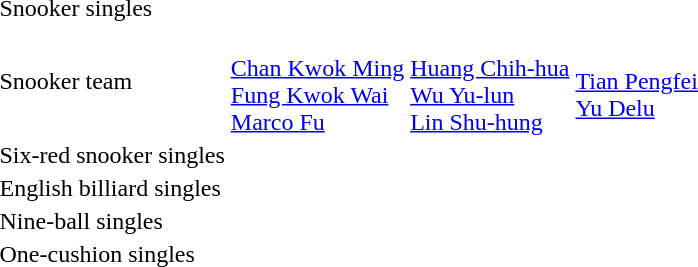<table>
<tr>
<td>Snooker singles <br></td>
<td></td>
<td></td>
<td></td>
</tr>
<tr>
<td>Snooker team <br></td>
<td><br><a href='#'>Chan Kwok Ming</a><br><a href='#'>Fung Kwok Wai</a><br><a href='#'>Marco Fu</a></td>
<td><br><a href='#'>Huang Chih-hua</a><br><a href='#'>Wu Yu-lun</a><br><a href='#'>Lin Shu-hung</a></td>
<td><br><a href='#'>Tian Pengfei</a><br><a href='#'>Yu Delu</a></td>
</tr>
<tr>
<td>Six-red snooker singles<br></td>
<td></td>
<td></td>
<td></td>
</tr>
<tr>
<td>English billiard singles<br></td>
<td></td>
<td></td>
<td></td>
</tr>
<tr>
<td>Nine-ball singles <br></td>
<td></td>
<td></td>
<td></td>
</tr>
<tr>
<td>One-cushion singles<br></td>
<td></td>
<td></td>
<td></td>
</tr>
</table>
